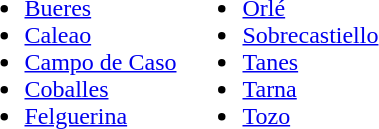<table border=0>
<tr>
<td><br><ul><li><a href='#'>Bueres</a></li><li><a href='#'>Caleao</a></li><li><a href='#'>Campo de Caso</a></li><li><a href='#'>Coballes</a></li><li><a href='#'>Felguerina</a></li></ul></td>
<td><br><ul><li><a href='#'>Orlé</a></li><li><a href='#'>Sobrecastiello</a></li><li><a href='#'>Tanes</a></li><li><a href='#'>Tarna</a></li><li><a href='#'>Tozo</a></li></ul></td>
</tr>
</table>
